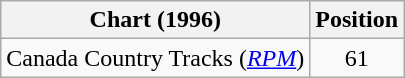<table class="wikitable sortable">
<tr>
<th scope="col">Chart (1996)</th>
<th scope="col">Position</th>
</tr>
<tr>
<td>Canada Country Tracks (<em><a href='#'>RPM</a></em>)</td>
<td align="center">61</td>
</tr>
</table>
